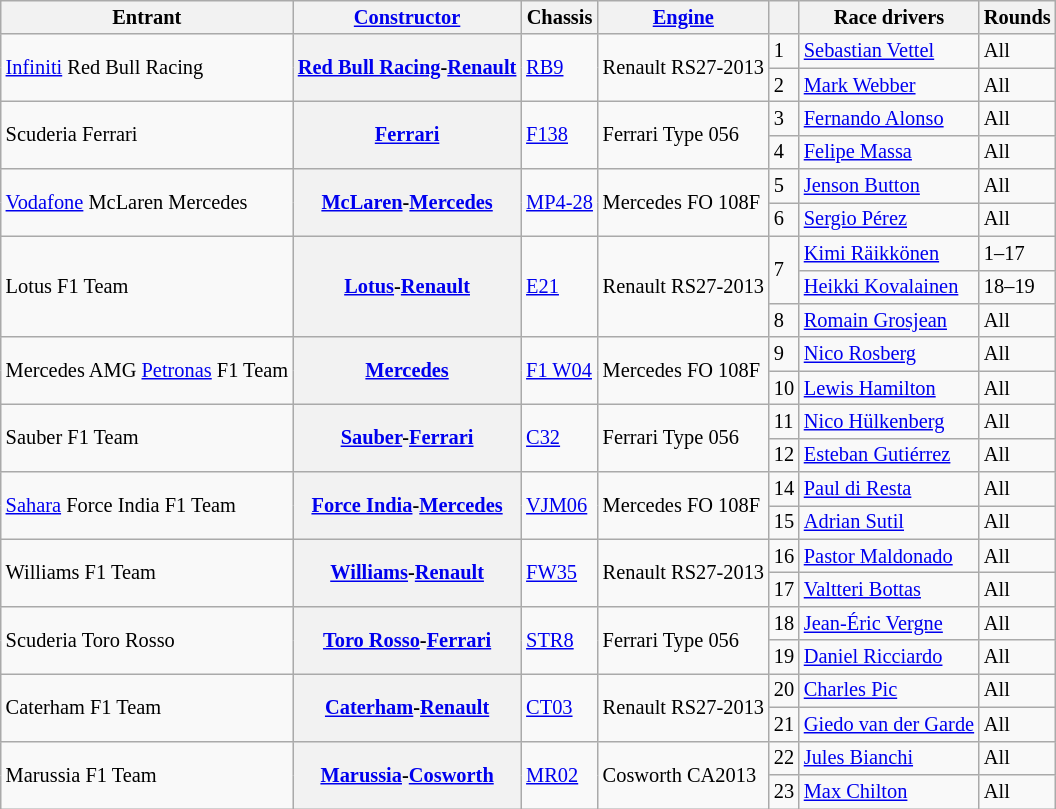<table class="wikitable sortable" style="font-size:85%">
<tr>
<th>Entrant</th>
<th><a href='#'>Constructor</a></th>
<th>Chassis</th>
<th><a href='#'>Engine</a></th>
<th></th>
<th>Race drivers</th>
<th>Rounds</th>
</tr>
<tr>
<td rowspan=2> <a href='#'>Infiniti</a> Red Bull Racing</td>
<th rowspan=2><a href='#'>Red Bull Racing</a>-<a href='#'>Renault</a></th>
<td rowspan=2><a href='#'>RB9</a></td>
<td rowspan=2>Renault RS27-2013</td>
<td>1</td>
<td> <a href='#'>Sebastian Vettel</a></td>
<td>All</td>
</tr>
<tr>
<td>2</td>
<td> <a href='#'>Mark Webber</a></td>
<td>All</td>
</tr>
<tr>
<td rowspan=2> Scuderia Ferrari</td>
<th rowspan=2><a href='#'>Ferrari</a></th>
<td rowspan=2><a href='#'>F138</a></td>
<td rowspan=2>Ferrari Type 056</td>
<td>3</td>
<td> <a href='#'>Fernando Alonso</a></td>
<td>All</td>
</tr>
<tr>
<td>4</td>
<td> <a href='#'>Felipe Massa</a></td>
<td>All</td>
</tr>
<tr>
<td rowspan=2> <a href='#'>Vodafone</a> McLaren Mercedes</td>
<th rowspan=2><a href='#'>McLaren</a>-<a href='#'>Mercedes</a></th>
<td rowspan=2><a href='#'>MP4-28</a></td>
<td rowspan=2>Mercedes FO 108F</td>
<td>5</td>
<td> <a href='#'>Jenson Button</a></td>
<td>All</td>
</tr>
<tr>
<td>6</td>
<td> <a href='#'>Sergio Pérez</a></td>
<td>All</td>
</tr>
<tr>
<td rowspan=3> Lotus F1 Team</td>
<th rowspan=3><a href='#'>Lotus</a>-<a href='#'>Renault</a></th>
<td rowspan=3><a href='#'>E21</a></td>
<td rowspan=3>Renault RS27-2013</td>
<td rowspan=2>7</td>
<td> <a href='#'>Kimi Räikkönen</a></td>
<td>1–17</td>
</tr>
<tr>
<td> <a href='#'>Heikki Kovalainen</a></td>
<td>18–19</td>
</tr>
<tr>
<td>8</td>
<td> <a href='#'>Romain Grosjean</a></td>
<td>All</td>
</tr>
<tr>
<td rowspan=2> Mercedes AMG <a href='#'>Petronas</a> F1 Team</td>
<th rowspan=2><a href='#'>Mercedes</a></th>
<td rowspan=2><a href='#'>F1 W04</a></td>
<td rowspan=2>Mercedes FO 108F</td>
<td>9</td>
<td> <a href='#'>Nico Rosberg</a></td>
<td>All</td>
</tr>
<tr>
<td>10</td>
<td> <a href='#'>Lewis Hamilton</a></td>
<td>All</td>
</tr>
<tr>
<td rowspan=2> Sauber F1 Team</td>
<th rowspan=2><a href='#'>Sauber</a>-<a href='#'>Ferrari</a></th>
<td rowspan=2><a href='#'>C32</a></td>
<td rowspan=2>Ferrari Type 056</td>
<td>11</td>
<td> <a href='#'>Nico Hülkenberg</a></td>
<td>All</td>
</tr>
<tr>
<td>12</td>
<td> <a href='#'>Esteban Gutiérrez</a></td>
<td>All</td>
</tr>
<tr>
<td rowspan=2> <a href='#'>Sahara</a> Force India F1 Team</td>
<th rowspan=2><a href='#'>Force India</a>-<a href='#'>Mercedes</a></th>
<td rowspan=2><a href='#'>VJM06</a></td>
<td rowspan=2>Mercedes FO 108F</td>
<td>14</td>
<td> <a href='#'>Paul di Resta</a></td>
<td>All</td>
</tr>
<tr>
<td>15</td>
<td> <a href='#'>Adrian Sutil</a></td>
<td>All</td>
</tr>
<tr>
<td rowspan=2> Williams F1 Team</td>
<th rowspan=2><a href='#'>Williams</a>-<a href='#'>Renault</a></th>
<td rowspan=2><a href='#'>FW35</a></td>
<td rowspan=2>Renault RS27-2013</td>
<td>16</td>
<td> <a href='#'>Pastor Maldonado</a></td>
<td>All</td>
</tr>
<tr>
<td>17</td>
<td> <a href='#'>Valtteri Bottas</a></td>
<td>All</td>
</tr>
<tr>
<td rowspan=2> Scuderia Toro Rosso</td>
<th rowspan=2><a href='#'>Toro Rosso</a>-<a href='#'>Ferrari</a></th>
<td rowspan=2><a href='#'>STR8</a></td>
<td rowspan=2>Ferrari Type 056</td>
<td>18</td>
<td> <a href='#'>Jean-Éric Vergne</a></td>
<td>All</td>
</tr>
<tr>
<td>19</td>
<td> <a href='#'>Daniel Ricciardo</a></td>
<td>All</td>
</tr>
<tr>
<td rowspan=2> Caterham F1 Team</td>
<th rowspan=2><a href='#'>Caterham</a>-<a href='#'>Renault</a></th>
<td rowspan=2><a href='#'>CT03</a></td>
<td rowspan=2>Renault RS27-2013</td>
<td>20</td>
<td> <a href='#'>Charles Pic</a></td>
<td>All</td>
</tr>
<tr>
<td>21</td>
<td> <a href='#'>Giedo van der Garde</a></td>
<td>All</td>
</tr>
<tr>
<td rowspan=2> Marussia F1 Team</td>
<th rowspan=2><a href='#'>Marussia</a>-<a href='#'>Cosworth</a></th>
<td rowspan=2><a href='#'>MR02</a></td>
<td rowspan=2>Cosworth CA2013</td>
<td>22</td>
<td> <a href='#'>Jules Bianchi</a></td>
<td>All</td>
</tr>
<tr>
<td>23</td>
<td> <a href='#'>Max Chilton</a></td>
<td>All</td>
</tr>
</table>
